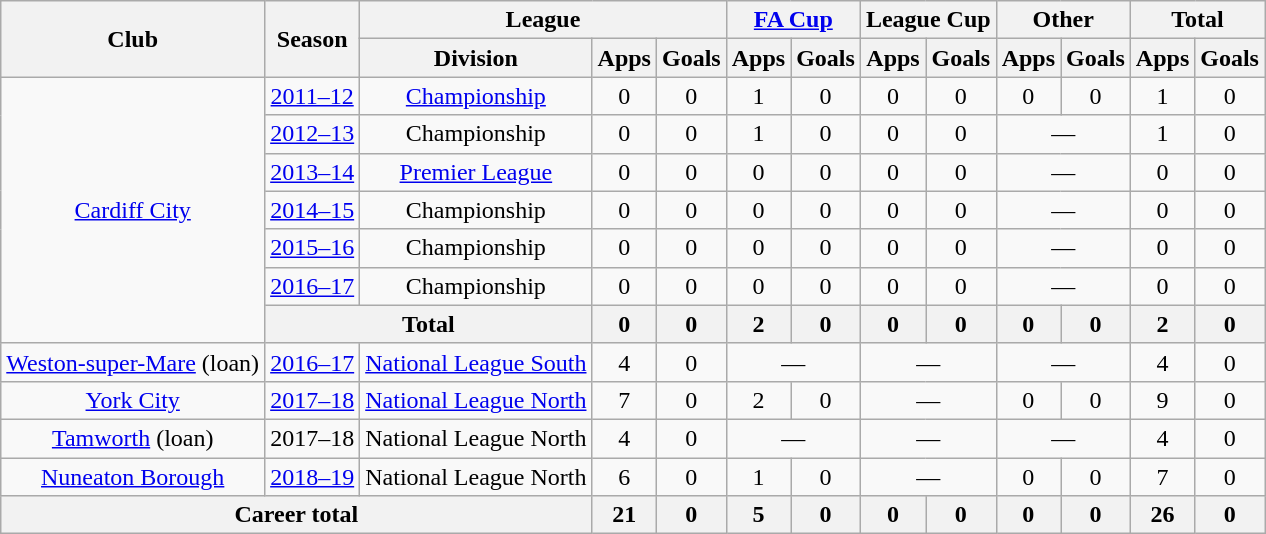<table class=wikitable style=text-align:center>
<tr>
<th rowspan=2>Club</th>
<th rowspan=2>Season</th>
<th colspan=3>League</th>
<th colspan=2><a href='#'>FA Cup</a></th>
<th colspan=2>League Cup</th>
<th colspan=2>Other</th>
<th colspan=2>Total</th>
</tr>
<tr>
<th>Division</th>
<th>Apps</th>
<th>Goals</th>
<th>Apps</th>
<th>Goals</th>
<th>Apps</th>
<th>Goals</th>
<th>Apps</th>
<th>Goals</th>
<th>Apps</th>
<th>Goals</th>
</tr>
<tr>
<td rowspan=7><a href='#'>Cardiff City</a></td>
<td><a href='#'>2011–12</a></td>
<td><a href='#'>Championship</a></td>
<td>0</td>
<td>0</td>
<td>1</td>
<td>0</td>
<td>0</td>
<td>0</td>
<td>0</td>
<td>0</td>
<td>1</td>
<td>0</td>
</tr>
<tr>
<td><a href='#'>2012–13</a></td>
<td>Championship</td>
<td>0</td>
<td>0</td>
<td>1</td>
<td>0</td>
<td>0</td>
<td>0</td>
<td colspan=2>—</td>
<td>1</td>
<td>0</td>
</tr>
<tr>
<td><a href='#'>2013–14</a></td>
<td><a href='#'>Premier League</a></td>
<td>0</td>
<td>0</td>
<td>0</td>
<td>0</td>
<td>0</td>
<td>0</td>
<td colspan=2>—</td>
<td>0</td>
<td>0</td>
</tr>
<tr>
<td><a href='#'>2014–15</a></td>
<td>Championship</td>
<td>0</td>
<td>0</td>
<td>0</td>
<td>0</td>
<td>0</td>
<td>0</td>
<td colspan=2>—</td>
<td>0</td>
<td>0</td>
</tr>
<tr>
<td><a href='#'>2015–16</a></td>
<td>Championship</td>
<td>0</td>
<td>0</td>
<td>0</td>
<td>0</td>
<td>0</td>
<td>0</td>
<td colspan=2>—</td>
<td>0</td>
<td>0</td>
</tr>
<tr>
<td><a href='#'>2016–17</a></td>
<td>Championship</td>
<td>0</td>
<td>0</td>
<td>0</td>
<td>0</td>
<td>0</td>
<td>0</td>
<td colspan=2>—</td>
<td>0</td>
<td>0</td>
</tr>
<tr>
<th colspan=2>Total</th>
<th>0</th>
<th>0</th>
<th>2</th>
<th>0</th>
<th>0</th>
<th>0</th>
<th>0</th>
<th>0</th>
<th>2</th>
<th>0</th>
</tr>
<tr>
<td><a href='#'>Weston-super-Mare</a> (loan)</td>
<td><a href='#'>2016–17</a></td>
<td><a href='#'>National League South</a></td>
<td>4</td>
<td>0</td>
<td colspan=2>—</td>
<td colspan=2>—</td>
<td colspan=2>—</td>
<td>4</td>
<td>0</td>
</tr>
<tr>
<td><a href='#'>York City</a></td>
<td><a href='#'>2017–18</a></td>
<td><a href='#'>National League North</a></td>
<td>7</td>
<td>0</td>
<td>2</td>
<td>0</td>
<td colspan=2>—</td>
<td>0</td>
<td>0</td>
<td>9</td>
<td>0</td>
</tr>
<tr>
<td><a href='#'>Tamworth</a> (loan)</td>
<td>2017–18</td>
<td>National League North</td>
<td>4</td>
<td>0</td>
<td colspan=2>—</td>
<td colspan=2>—</td>
<td colspan=2>—</td>
<td>4</td>
<td>0</td>
</tr>
<tr>
<td><a href='#'>Nuneaton Borough</a></td>
<td><a href='#'>2018–19</a></td>
<td>National League North</td>
<td>6</td>
<td>0</td>
<td>1</td>
<td>0</td>
<td colspan=2>—</td>
<td>0</td>
<td>0</td>
<td>7</td>
<td>0</td>
</tr>
<tr>
<th colspan=3>Career total</th>
<th>21</th>
<th>0</th>
<th>5</th>
<th>0</th>
<th>0</th>
<th>0</th>
<th>0</th>
<th>0</th>
<th>26</th>
<th>0</th>
</tr>
</table>
